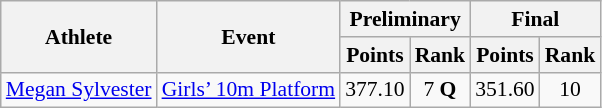<table class="wikitable" border="1" style="font-size:90%">
<tr>
<th rowspan=2>Athlete</th>
<th rowspan=2>Event</th>
<th colspan=2>Preliminary</th>
<th colspan=2>Final</th>
</tr>
<tr>
<th>Points</th>
<th>Rank</th>
<th>Points</th>
<th>Rank</th>
</tr>
<tr>
<td rowspan=1><a href='#'>Megan Sylvester</a></td>
<td><a href='#'>Girls’ 10m Platform</a></td>
<td align=center>377.10</td>
<td align=center>7 <strong>Q</strong></td>
<td align=center>351.60</td>
<td align=center>10</td>
</tr>
</table>
